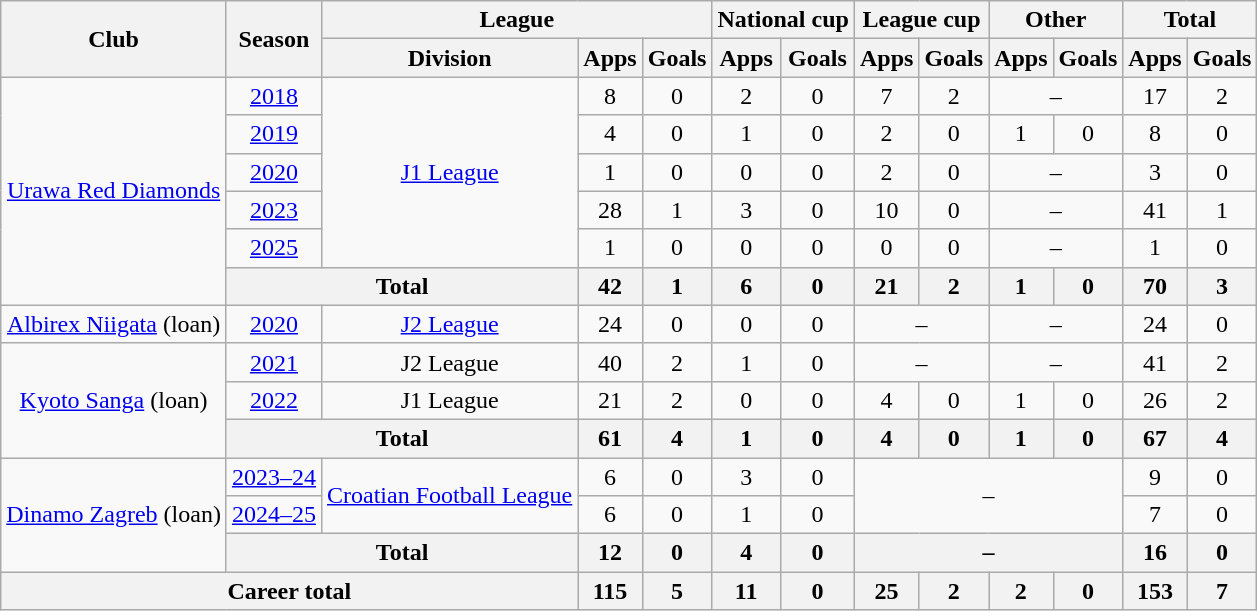<table class="wikitable" style="text-align:center">
<tr>
<th rowspan="2">Club</th>
<th rowspan="2">Season</th>
<th colspan="3">League</th>
<th colspan="2">National cup</th>
<th colspan="2">League cup</th>
<th colspan="2">Other</th>
<th colspan="2">Total</th>
</tr>
<tr>
<th>Division</th>
<th>Apps</th>
<th>Goals</th>
<th>Apps</th>
<th>Goals</th>
<th>Apps</th>
<th>Goals</th>
<th>Apps</th>
<th>Goals</th>
<th>Apps</th>
<th>Goals</th>
</tr>
<tr>
<td rowspan="6"><a href='#'>Urawa Red Diamonds</a></td>
<td><a href='#'>2018</a></td>
<td rowspan="5"><a href='#'>J1 League</a></td>
<td>8</td>
<td>0</td>
<td>2</td>
<td>0</td>
<td>7</td>
<td>2</td>
<td colspan="2">–</td>
<td>17</td>
<td>2</td>
</tr>
<tr>
<td><a href='#'>2019</a></td>
<td>4</td>
<td>0</td>
<td>1</td>
<td>0</td>
<td>2</td>
<td>0</td>
<td>1</td>
<td>0</td>
<td>8</td>
<td>0</td>
</tr>
<tr>
<td><a href='#'>2020</a></td>
<td>1</td>
<td>0</td>
<td>0</td>
<td>0</td>
<td>2</td>
<td>0</td>
<td colspan="2">–</td>
<td>3</td>
<td>0</td>
</tr>
<tr>
<td><a href='#'>2023</a></td>
<td>28</td>
<td>1</td>
<td>3</td>
<td>0</td>
<td>10</td>
<td>0</td>
<td colspan="2">–</td>
<td>41</td>
<td>1</td>
</tr>
<tr>
<td><a href='#'>2025</a></td>
<td>1</td>
<td>0</td>
<td>0</td>
<td>0</td>
<td>0</td>
<td>0</td>
<td colspan="2">–</td>
<td>1</td>
<td>0</td>
</tr>
<tr>
<th colspan="2">Total</th>
<th>42</th>
<th>1</th>
<th>6</th>
<th>0</th>
<th>21</th>
<th>2</th>
<th>1</th>
<th>0</th>
<th>70</th>
<th>3</th>
</tr>
<tr>
<td><a href='#'>Albirex Niigata</a> (loan)</td>
<td><a href='#'>2020</a></td>
<td><a href='#'>J2 League</a></td>
<td>24</td>
<td>0</td>
<td>0</td>
<td>0</td>
<td colspan="2">–</td>
<td colspan="2">–</td>
<td>24</td>
<td>0</td>
</tr>
<tr>
<td rowspan="3"><a href='#'>Kyoto Sanga</a> (loan)</td>
<td><a href='#'>2021</a></td>
<td>J2 League</td>
<td>40</td>
<td>2</td>
<td>1</td>
<td>0</td>
<td colspan="2">–</td>
<td colspan="2">–</td>
<td>41</td>
<td>2</td>
</tr>
<tr>
<td><a href='#'>2022</a></td>
<td>J1 League</td>
<td>21</td>
<td>2</td>
<td>0</td>
<td>0</td>
<td>4</td>
<td>0</td>
<td>1</td>
<td>0</td>
<td>26</td>
<td>2</td>
</tr>
<tr>
<th colspan="2">Total</th>
<th>61</th>
<th>4</th>
<th>1</th>
<th>0</th>
<th>4</th>
<th>0</th>
<th>1</th>
<th>0</th>
<th>67</th>
<th>4</th>
</tr>
<tr>
<td rowspan="3"><a href='#'>Dinamo Zagreb</a> (loan)</td>
<td><a href='#'>2023–24</a></td>
<td rowspan="2"><a href='#'>Croatian Football League</a></td>
<td>6</td>
<td>0</td>
<td>3</td>
<td>0</td>
<td rowspan="2" colspan="4">–</td>
<td>9</td>
<td>0</td>
</tr>
<tr>
<td><a href='#'>2024–25</a></td>
<td>6</td>
<td>0</td>
<td>1</td>
<td>0</td>
<td>7</td>
<td>0</td>
</tr>
<tr>
<th colspan="2">Total</th>
<th>12</th>
<th>0</th>
<th>4</th>
<th>0</th>
<th colspan="4">–</th>
<th>16</th>
<th>0</th>
</tr>
<tr>
<th colspan="3">Career total</th>
<th>115</th>
<th>5</th>
<th>11</th>
<th>0</th>
<th>25</th>
<th>2</th>
<th>2</th>
<th>0</th>
<th>153</th>
<th>7</th>
</tr>
</table>
